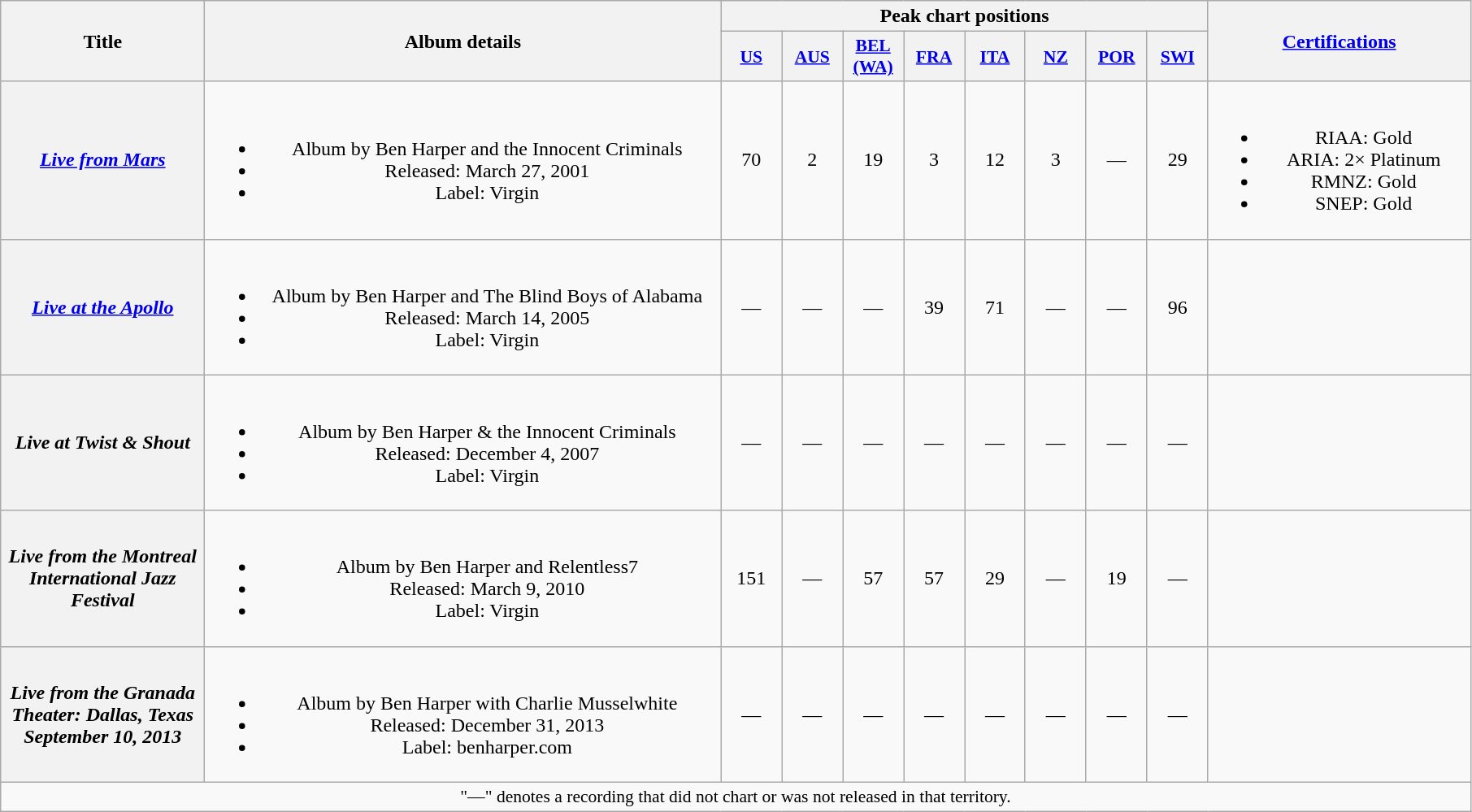<table class="wikitable plainrowheaders" style="text-align:center;">
<tr>
<th scope="col" rowspan="2" style="width:10em;">Title</th>
<th scope="col" rowspan="2" style="width:26em;">Album details</th>
<th scope="col" colspan="8">Peak chart positions</th>
<th scope="col" rowspan="2" style="width:13em;"><a href='#'>Certifications</a></th>
</tr>
<tr>
<th scope="col" style="width:3em;font-size:90%;"><a href='#'>US</a><br></th>
<th scope="col" style="width:3em;font-size:90%;"><a href='#'>AUS</a><br></th>
<th scope="col" style="width:3em;font-size:90%;"><a href='#'>BEL<br>(WA)</a><br></th>
<th scope="col" style="width:3em;font-size:90%;"><a href='#'>FRA</a><br></th>
<th scope="col" style="width:3em;font-size:90%;"><a href='#'>ITA</a><br></th>
<th scope="col" style="width:3em;font-size:90%;"><a href='#'>NZ</a><br></th>
<th scope="col" style="width:3em;font-size:90%;"><a href='#'>POR</a><br></th>
<th scope="col" style="width:3em;font-size:90%;"><a href='#'>SWI</a><br></th>
</tr>
<tr>
<th scope="row"><em><a href='#'>Live from Mars</a></em></th>
<td><br><ul><li>Album by Ben Harper and the Innocent Criminals</li><li>Released: March 27, 2001</li><li>Label: Virgin</li></ul></td>
<td>70</td>
<td>2</td>
<td>19</td>
<td>3</td>
<td>12</td>
<td>3</td>
<td>—</td>
<td>29</td>
<td><br><ul><li>RIAA: Gold</li><li>ARIA: 2× Platinum</li><li>RMNZ: Gold</li><li>SNEP: Gold</li></ul></td>
</tr>
<tr>
<th scope="row"><em><a href='#'>Live at the Apollo</a></em></th>
<td><br><ul><li>Album by Ben Harper and The Blind Boys of Alabama</li><li>Released: March 14, 2005</li><li>Label: Virgin</li></ul></td>
<td>—</td>
<td>—</td>
<td>—</td>
<td>39</td>
<td>71</td>
<td>—</td>
<td>—</td>
<td>96</td>
<td></td>
</tr>
<tr>
<th scope="row"><em>Live at Twist & Shout</em></th>
<td><br><ul><li>Album by Ben Harper & the Innocent Criminals</li><li>Released: December 4, 2007</li><li>Label: Virgin</li></ul></td>
<td>—</td>
<td>—</td>
<td>—</td>
<td>—</td>
<td>—</td>
<td>—</td>
<td>—</td>
<td>—</td>
<td></td>
</tr>
<tr>
<th scope="row"><em>Live from the Montreal International Jazz Festival</em></th>
<td><br><ul><li>Album by Ben Harper and Relentless7</li><li>Released: March 9, 2010</li><li>Label: Virgin</li></ul></td>
<td>151</td>
<td>—</td>
<td>57</td>
<td>57</td>
<td>29</td>
<td>—</td>
<td>19</td>
<td>—</td>
<td></td>
</tr>
<tr>
<th scope="row"><em>Live from the Granada Theater: Dallas, Texas September 10, 2013</em></th>
<td><br><ul><li>Album by Ben Harper with Charlie Musselwhite</li><li>Released: December 31, 2013</li><li>Label: benharper.com</li></ul></td>
<td>—</td>
<td>—</td>
<td>—</td>
<td>—</td>
<td>—</td>
<td>—</td>
<td>—</td>
<td>—</td>
<td></td>
</tr>
<tr>
<td colspan="14" style="font-size:90%">"—" denotes a recording that did not chart or was not released in that territory.</td>
</tr>
</table>
